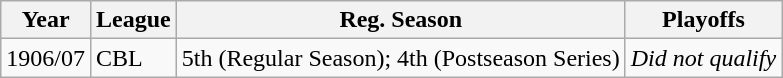<table class="wikitable">
<tr>
<th>Year</th>
<th>League</th>
<th>Reg. Season</th>
<th>Playoffs</th>
</tr>
<tr>
<td>1906/07</td>
<td>CBL</td>
<td>5th (Regular Season); 4th (Postseason Series)</td>
<td><em>Did not qualify</em></td>
</tr>
</table>
